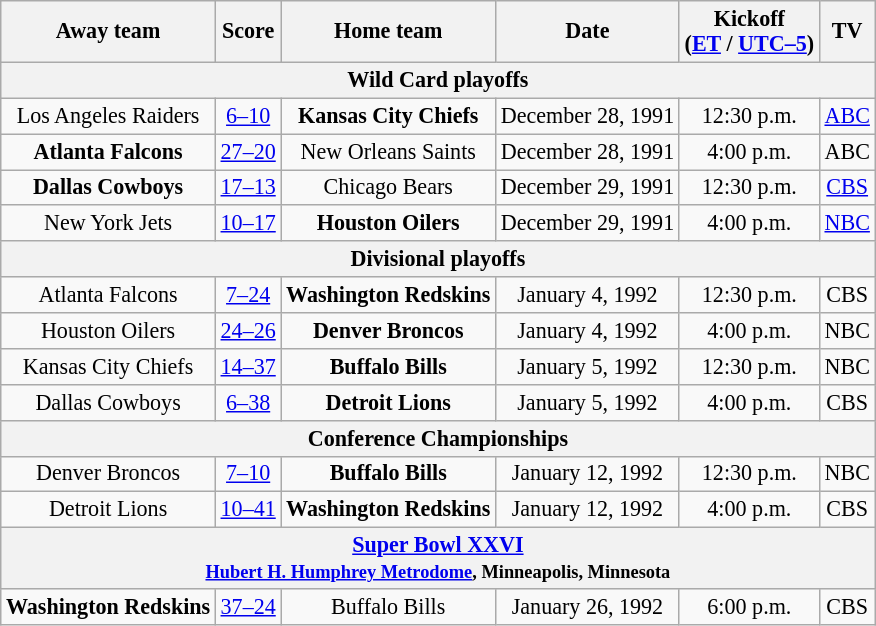<table class="wikitable" style="font-size:92%; text-align:center;">
<tr>
<th>Away team</th>
<th>Score</th>
<th>Home team</th>
<th>Date</th>
<th>Kickoff<br>(<a href='#'>ET</a> / <a href='#'>UTC–5</a>)</th>
<th>TV</th>
</tr>
<tr>
<th colspan="6">Wild Card playoffs</th>
</tr>
<tr>
<td>Los Angeles Raiders</td>
<td><a href='#'>6–10</a></td>
<td><strong>Kansas City Chiefs</strong></td>
<td>December 28, 1991</td>
<td>12:30 p.m.</td>
<td><a href='#'>ABC</a></td>
</tr>
<tr>
<td><strong>Atlanta Falcons</strong></td>
<td><a href='#'>27–20</a></td>
<td>New Orleans Saints</td>
<td>December 28, 1991</td>
<td>4:00 p.m.</td>
<td>ABC</td>
</tr>
<tr>
<td><strong>Dallas Cowboys</strong></td>
<td><a href='#'>17–13</a></td>
<td>Chicago Bears</td>
<td>December 29, 1991</td>
<td>12:30 p.m.</td>
<td><a href='#'>CBS</a></td>
</tr>
<tr>
<td>New York Jets</td>
<td><a href='#'>10–17</a></td>
<td><strong>Houston Oilers</strong></td>
<td>December 29, 1991</td>
<td>4:00 p.m.</td>
<td><a href='#'>NBC</a></td>
</tr>
<tr>
<th colspan="6">Divisional playoffs</th>
</tr>
<tr>
<td>Atlanta Falcons</td>
<td><a href='#'>7–24</a></td>
<td><strong>Washington Redskins</strong></td>
<td>January 4, 1992</td>
<td>12:30 p.m.</td>
<td>CBS</td>
</tr>
<tr>
<td>Houston Oilers</td>
<td><a href='#'>24–26</a></td>
<td><strong>Denver Broncos</strong></td>
<td>January 4, 1992</td>
<td>4:00 p.m.</td>
<td>NBC</td>
</tr>
<tr>
<td>Kansas City Chiefs</td>
<td><a href='#'>14–37</a></td>
<td><strong>Buffalo Bills</strong></td>
<td>January 5, 1992</td>
<td>12:30 p.m.</td>
<td>NBC</td>
</tr>
<tr>
<td>Dallas Cowboys</td>
<td><a href='#'>6–38</a></td>
<td><strong>Detroit Lions</strong></td>
<td>January 5, 1992</td>
<td>4:00 p.m.</td>
<td>CBS</td>
</tr>
<tr>
<th colspan="6">Conference Championships</th>
</tr>
<tr>
<td>Denver Broncos</td>
<td><a href='#'>7–10</a></td>
<td><strong>Buffalo Bills</strong></td>
<td>January 12, 1992</td>
<td>12:30 p.m.</td>
<td>NBC</td>
</tr>
<tr>
<td>Detroit Lions</td>
<td><a href='#'>10–41</a></td>
<td><strong>Washington Redskins</strong></td>
<td>January 12, 1992</td>
<td>4:00 p.m.</td>
<td>CBS</td>
</tr>
<tr>
<th colspan="6"><a href='#'>Super Bowl XXVI</a><br><small><a href='#'>Hubert H. Humphrey Metrodome</a>, Minneapolis, Minnesota</small></th>
</tr>
<tr>
<td><strong>Washington Redskins</strong></td>
<td><a href='#'>37–24</a></td>
<td>Buffalo Bills</td>
<td>January 26, 1992</td>
<td>6:00 p.m.</td>
<td>CBS</td>
</tr>
</table>
